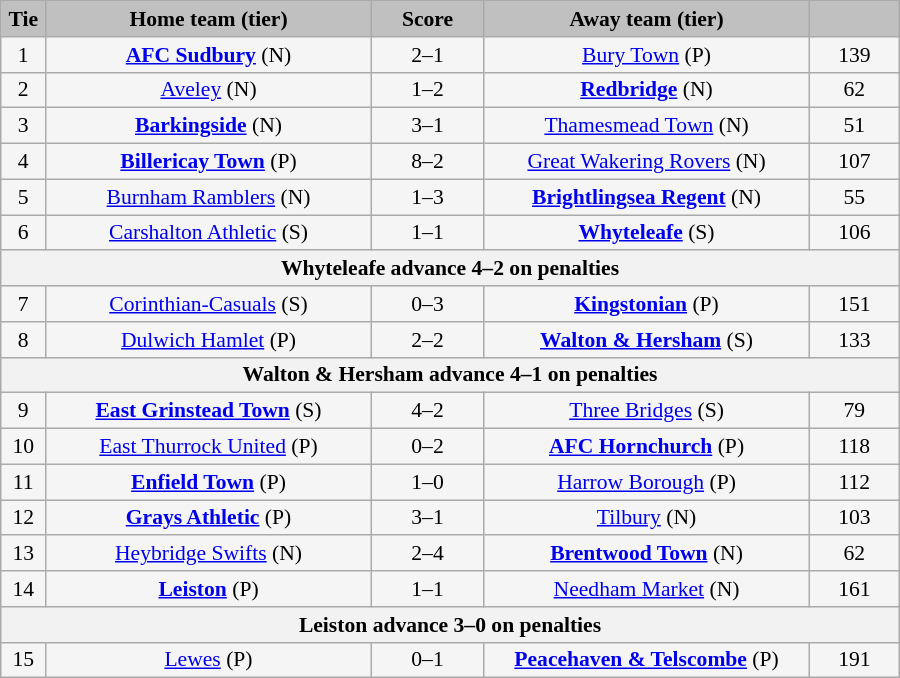<table class="wikitable" style="width: 600px; background:WhiteSmoke; text-align:center; font-size:90%">
<tr>
<td scope="col" style="width:  5.00%; background:silver;"><strong>Tie</strong></td>
<td scope="col" style="width: 36.25%; background:silver;"><strong>Home team (tier)</strong></td>
<td scope="col" style="width: 12.50%; background:silver;"><strong>Score</strong></td>
<td scope="col" style="width: 36.25%; background:silver;"><strong>Away team (tier)</strong></td>
<td scope="col" style="width: 10.00%; background:silver;"><strong></strong></td>
</tr>
<tr>
<td>1</td>
<td><strong><a href='#'>AFC Sudbury</a></strong> (N)</td>
<td>2–1</td>
<td><a href='#'>Bury Town</a> (P)</td>
<td>139</td>
</tr>
<tr>
<td>2</td>
<td><a href='#'>Aveley</a> (N)</td>
<td>1–2</td>
<td><strong><a href='#'>Redbridge</a></strong> (N)</td>
<td>62</td>
</tr>
<tr>
<td>3</td>
<td><strong><a href='#'>Barkingside</a></strong> (N)</td>
<td>3–1</td>
<td><a href='#'>Thamesmead Town</a> (N)</td>
<td>51</td>
</tr>
<tr>
<td>4</td>
<td><strong><a href='#'>Billericay Town</a></strong> (P)</td>
<td>8–2</td>
<td><a href='#'>Great Wakering Rovers</a> (N)</td>
<td>107</td>
</tr>
<tr>
<td>5</td>
<td><a href='#'>Burnham Ramblers</a> (N)</td>
<td>1–3</td>
<td><strong><a href='#'>Brightlingsea Regent</a></strong> (N)</td>
<td>55</td>
</tr>
<tr>
<td>6</td>
<td><a href='#'>Carshalton Athletic</a> (S)</td>
<td>1–1</td>
<td><strong><a href='#'>Whyteleafe</a></strong> (S)</td>
<td>106</td>
</tr>
<tr>
<th colspan="5">Whyteleafe advance 4–2 on penalties</th>
</tr>
<tr>
<td>7</td>
<td><a href='#'>Corinthian-Casuals</a> (S)</td>
<td>0–3</td>
<td><strong><a href='#'>Kingstonian</a></strong> (P)</td>
<td>151</td>
</tr>
<tr>
<td>8</td>
<td><a href='#'>Dulwich Hamlet</a> (P)</td>
<td>2–2</td>
<td><strong><a href='#'>Walton & Hersham</a></strong> (S)</td>
<td>133</td>
</tr>
<tr>
<th colspan="5">Walton & Hersham advance 4–1 on penalties</th>
</tr>
<tr>
<td>9</td>
<td><strong><a href='#'>East Grinstead Town</a></strong> (S)</td>
<td>4–2</td>
<td><a href='#'>Three Bridges</a> (S)</td>
<td>79</td>
</tr>
<tr>
<td>10</td>
<td><a href='#'>East Thurrock United</a> (P)</td>
<td>0–2</td>
<td><strong><a href='#'>AFC Hornchurch</a></strong> (P)</td>
<td>118</td>
</tr>
<tr>
<td>11</td>
<td><strong><a href='#'>Enfield Town</a></strong> (P)</td>
<td>1–0</td>
<td><a href='#'>Harrow Borough</a> (P)</td>
<td>112</td>
</tr>
<tr>
<td>12</td>
<td><strong><a href='#'>Grays Athletic</a></strong> (P)</td>
<td>3–1</td>
<td><a href='#'>Tilbury</a> (N)</td>
<td>103</td>
</tr>
<tr>
<td>13</td>
<td><a href='#'>Heybridge Swifts</a> (N)</td>
<td>2–4</td>
<td><strong><a href='#'>Brentwood Town</a></strong> (N)</td>
<td>62</td>
</tr>
<tr>
<td>14</td>
<td><strong><a href='#'>Leiston</a></strong> (P)</td>
<td>1–1</td>
<td><a href='#'>Needham Market</a> (N)</td>
<td>161</td>
</tr>
<tr>
<th colspan="5">Leiston advance 3–0 on penalties</th>
</tr>
<tr>
<td>15</td>
<td><a href='#'>Lewes</a> (P)</td>
<td>0–1</td>
<td><strong><a href='#'>Peacehaven & Telscombe</a></strong> (P)</td>
<td>191</td>
</tr>
</table>
